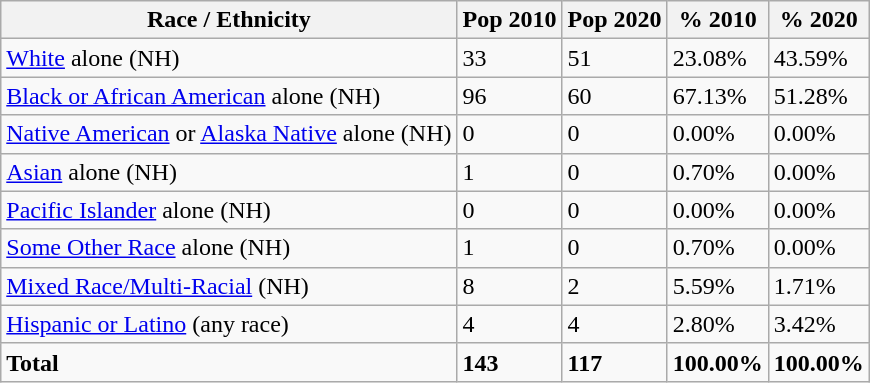<table class="wikitable">
<tr>
<th>Race / Ethnicity</th>
<th>Pop 2010</th>
<th>Pop 2020</th>
<th>% 2010</th>
<th>% 2020</th>
</tr>
<tr>
<td><a href='#'>White</a> alone (NH)</td>
<td>33</td>
<td>51</td>
<td>23.08%</td>
<td>43.59%</td>
</tr>
<tr>
<td><a href='#'>Black or African American</a> alone (NH)</td>
<td>96</td>
<td>60</td>
<td>67.13%</td>
<td>51.28%</td>
</tr>
<tr>
<td><a href='#'>Native American</a> or <a href='#'>Alaska Native</a> alone (NH)</td>
<td>0</td>
<td>0</td>
<td>0.00%</td>
<td>0.00%</td>
</tr>
<tr>
<td><a href='#'>Asian</a> alone (NH)</td>
<td>1</td>
<td>0</td>
<td>0.70%</td>
<td>0.00%</td>
</tr>
<tr>
<td><a href='#'>Pacific Islander</a> alone (NH)</td>
<td>0</td>
<td>0</td>
<td>0.00%</td>
<td>0.00%</td>
</tr>
<tr>
<td><a href='#'>Some Other Race</a> alone (NH)</td>
<td>1</td>
<td>0</td>
<td>0.70%</td>
<td>0.00%</td>
</tr>
<tr>
<td><a href='#'>Mixed Race/Multi-Racial</a> (NH)</td>
<td>8</td>
<td>2</td>
<td>5.59%</td>
<td>1.71%</td>
</tr>
<tr>
<td><a href='#'>Hispanic or Latino</a> (any race)</td>
<td>4</td>
<td>4</td>
<td>2.80%</td>
<td>3.42%</td>
</tr>
<tr>
<td><strong>Total</strong></td>
<td><strong>143</strong></td>
<td><strong>117</strong></td>
<td><strong>100.00%</strong></td>
<td><strong>100.00%</strong></td>
</tr>
</table>
